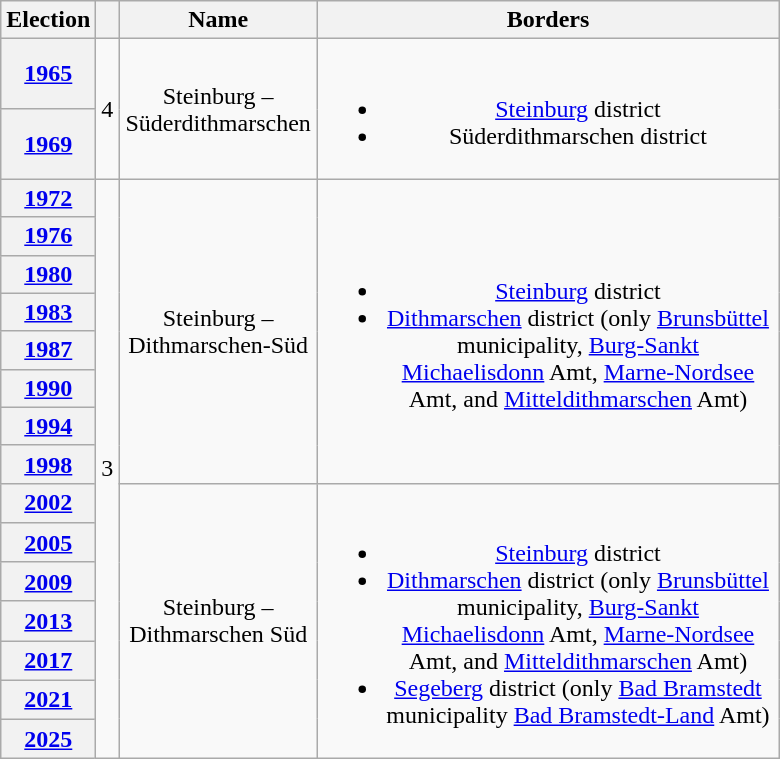<table class=wikitable style="text-align:center">
<tr>
<th>Election</th>
<th></th>
<th width=125px>Name</th>
<th width=300px>Borders</th>
</tr>
<tr>
<th><a href='#'>1965</a></th>
<td rowspan=2>4</td>
<td rowspan=2>Steinburg – Süderdithmarschen</td>
<td rowspan=2><br><ul><li><a href='#'>Steinburg</a> district</li><li>Süderdithmarschen district</li></ul></td>
</tr>
<tr>
<th><a href='#'>1969</a></th>
</tr>
<tr>
<th><a href='#'>1972</a></th>
<td rowspan=15>3</td>
<td rowspan=8>Steinburg – Dithmarschen-Süd</td>
<td rowspan=8><br><ul><li><a href='#'>Steinburg</a> district</li><li><a href='#'>Dithmarschen</a> district (only <a href='#'>Brunsbüttel</a> municipality, <a href='#'>Burg-Sankt Michaelisdonn</a> Amt, <a href='#'>Marne-Nordsee</a> Amt, and <a href='#'>Mitteldithmarschen</a> Amt)</li></ul></td>
</tr>
<tr>
<th><a href='#'>1976</a></th>
</tr>
<tr>
<th><a href='#'>1980</a></th>
</tr>
<tr>
<th><a href='#'>1983</a></th>
</tr>
<tr>
<th><a href='#'>1987</a></th>
</tr>
<tr>
<th><a href='#'>1990</a></th>
</tr>
<tr>
<th><a href='#'>1994</a></th>
</tr>
<tr>
<th><a href='#'>1998</a></th>
</tr>
<tr>
<th><a href='#'>2002</a></th>
<td rowspan=7>Steinburg – Dithmarschen Süd</td>
<td rowspan=7><br><ul><li><a href='#'>Steinburg</a> district</li><li><a href='#'>Dithmarschen</a> district (only <a href='#'>Brunsbüttel</a> municipality, <a href='#'>Burg-Sankt Michaelisdonn</a> Amt, <a href='#'>Marne-Nordsee</a> Amt, and <a href='#'>Mitteldithmarschen</a> Amt)</li><li><a href='#'>Segeberg</a> district (only <a href='#'>Bad Bramstedt</a> municipality <a href='#'>Bad Bramstedt-Land</a> Amt)</li></ul></td>
</tr>
<tr>
<th><a href='#'>2005</a></th>
</tr>
<tr>
<th><a href='#'>2009</a></th>
</tr>
<tr>
<th><a href='#'>2013</a></th>
</tr>
<tr>
<th><a href='#'>2017</a></th>
</tr>
<tr>
<th><a href='#'>2021</a></th>
</tr>
<tr>
<th><a href='#'>2025</a></th>
</tr>
</table>
